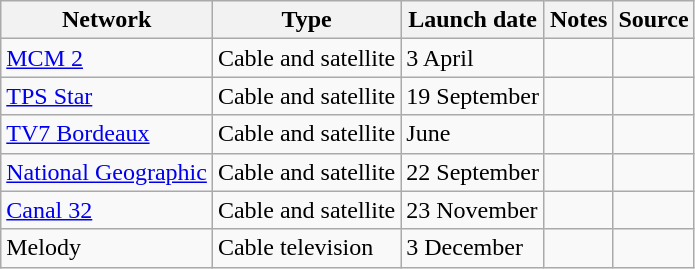<table class="wikitable sortable">
<tr>
<th>Network</th>
<th>Type</th>
<th>Launch date</th>
<th>Notes</th>
<th>Source</th>
</tr>
<tr>
<td><a href='#'>MCM 2</a></td>
<td>Cable and satellite</td>
<td>3 April</td>
<td></td>
<td></td>
</tr>
<tr>
<td><a href='#'>TPS Star</a></td>
<td>Cable and satellite</td>
<td>19 September</td>
<td></td>
<td></td>
</tr>
<tr>
<td><a href='#'>TV7 Bordeaux</a></td>
<td>Cable and satellite</td>
<td>June</td>
<td></td>
<td></td>
</tr>
<tr>
<td><a href='#'>National Geographic</a></td>
<td>Cable and satellite</td>
<td>22 September</td>
<td></td>
<td></td>
</tr>
<tr>
<td><a href='#'>Canal 32</a></td>
<td>Cable and satellite</td>
<td>23 November</td>
<td></td>
<td></td>
</tr>
<tr>
<td>Melody</td>
<td>Cable television</td>
<td>3 December</td>
<td></td>
<td></td>
</tr>
</table>
